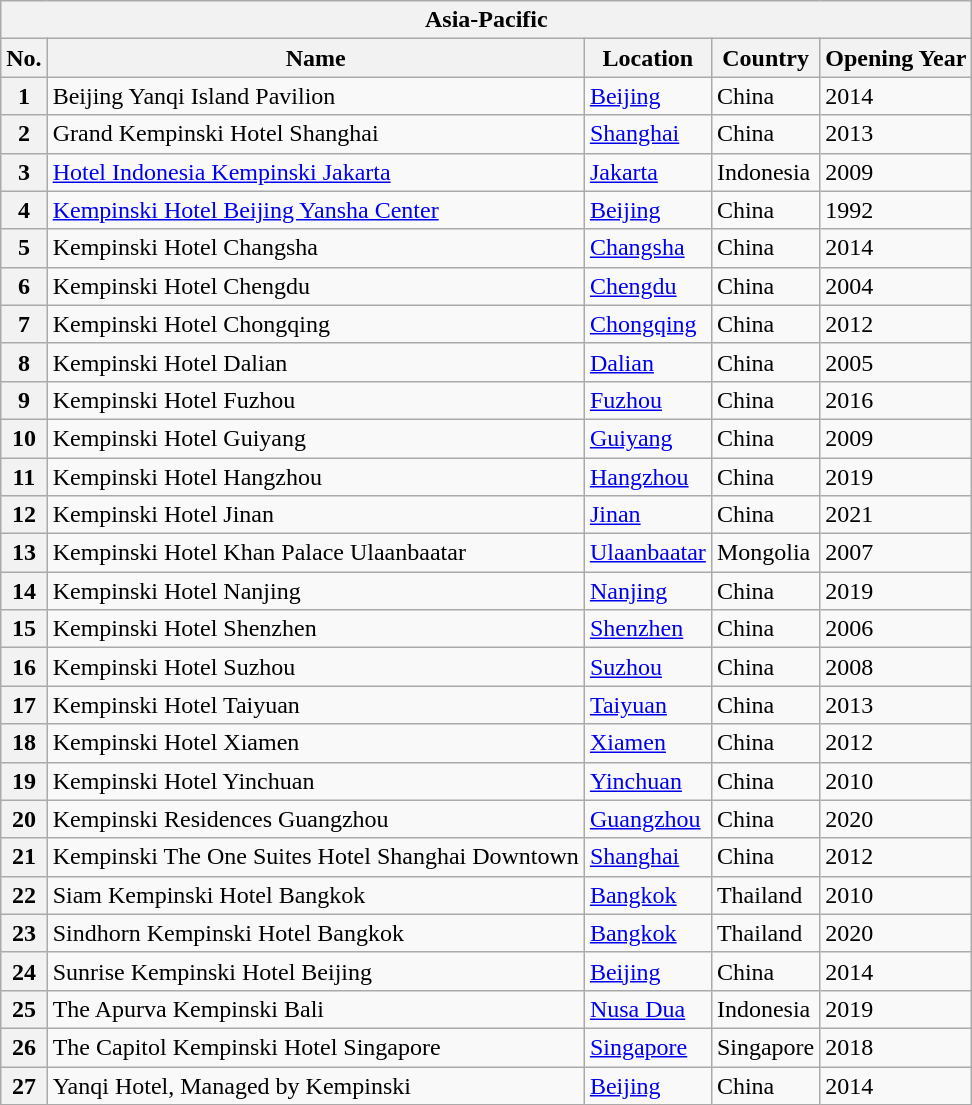<table class="wikitable sortable">
<tr>
<th colspan="6">Asia-Pacific</th>
</tr>
<tr>
<th>No.</th>
<th>Name</th>
<th>Location</th>
<th>Country</th>
<th>Opening Year</th>
</tr>
<tr>
<th>1</th>
<td>Beijing Yanqi Island Pavilion</td>
<td><a href='#'>Beijing</a></td>
<td>China</td>
<td>2014</td>
</tr>
<tr>
<th>2</th>
<td>Grand Kempinski Hotel Shanghai</td>
<td><a href='#'>Shanghai</a></td>
<td>China</td>
<td>2013</td>
</tr>
<tr>
<th>3</th>
<td><a href='#'>Hotel Indonesia Kempinski Jakarta</a></td>
<td><a href='#'>Jakarta</a></td>
<td>Indonesia</td>
<td>2009</td>
</tr>
<tr>
<th>4</th>
<td><a href='#'>Kempinski Hotel Beijing Yansha Center</a></td>
<td><a href='#'>Beijing</a></td>
<td>China</td>
<td>1992</td>
</tr>
<tr>
<th>5</th>
<td>Kempinski Hotel Changsha</td>
<td><a href='#'>Changsha</a></td>
<td>China</td>
<td>2014</td>
</tr>
<tr>
<th>6</th>
<td>Kempinski Hotel Chengdu</td>
<td><a href='#'>Chengdu</a></td>
<td>China</td>
<td>2004</td>
</tr>
<tr>
<th>7</th>
<td>Kempinski Hotel Chongqing</td>
<td><a href='#'>Chongqing</a></td>
<td>China</td>
<td>2012</td>
</tr>
<tr>
<th>8</th>
<td>Kempinski Hotel Dalian</td>
<td><a href='#'>Dalian</a></td>
<td>China</td>
<td>2005</td>
</tr>
<tr>
<th>9</th>
<td>Kempinski Hotel Fuzhou</td>
<td><a href='#'>Fuzhou</a></td>
<td>China</td>
<td>2016</td>
</tr>
<tr>
<th>10</th>
<td>Kempinski Hotel Guiyang</td>
<td><a href='#'>Guiyang</a></td>
<td>China</td>
<td>2009</td>
</tr>
<tr>
<th>11</th>
<td>Kempinski Hotel Hangzhou</td>
<td><a href='#'>Hangzhou</a></td>
<td>China</td>
<td>2019</td>
</tr>
<tr>
<th>12</th>
<td>Kempinski Hotel Jinan</td>
<td><a href='#'>Jinan</a></td>
<td>China</td>
<td>2021</td>
</tr>
<tr>
<th>13</th>
<td>Kempinski Hotel Khan Palace Ulaanbaatar</td>
<td><a href='#'>Ulaanbaatar</a></td>
<td>Mongolia</td>
<td>2007</td>
</tr>
<tr>
<th>14</th>
<td>Kempinski Hotel Nanjing</td>
<td><a href='#'>Nanjing</a></td>
<td>China</td>
<td>2019</td>
</tr>
<tr>
<th>15</th>
<td>Kempinski Hotel Shenzhen</td>
<td><a href='#'>Shenzhen</a></td>
<td>China</td>
<td>2006</td>
</tr>
<tr>
<th>16</th>
<td>Kempinski Hotel Suzhou</td>
<td><a href='#'>Suzhou</a></td>
<td>China</td>
<td>2008</td>
</tr>
<tr>
<th>17</th>
<td>Kempinski Hotel Taiyuan</td>
<td><a href='#'>Taiyuan</a></td>
<td>China</td>
<td>2013</td>
</tr>
<tr>
<th>18</th>
<td>Kempinski Hotel Xiamen</td>
<td><a href='#'>Xiamen</a></td>
<td>China</td>
<td>2012</td>
</tr>
<tr>
<th>19</th>
<td>Kempinski Hotel Yinchuan</td>
<td><a href='#'>Yinchuan</a></td>
<td>China</td>
<td>2010</td>
</tr>
<tr>
<th>20</th>
<td>Kempinski Residences Guangzhou</td>
<td><a href='#'>Guangzhou</a></td>
<td>China</td>
<td>2020</td>
</tr>
<tr>
<th>21</th>
<td>Kempinski The One Suites Hotel Shanghai Downtown</td>
<td><a href='#'>Shanghai</a></td>
<td>China</td>
<td>2012</td>
</tr>
<tr>
<th>22</th>
<td>Siam Kempinski Hotel Bangkok</td>
<td><a href='#'>Bangkok</a></td>
<td>Thailand</td>
<td>2010</td>
</tr>
<tr>
<th>23</th>
<td>Sindhorn Kempinski Hotel Bangkok</td>
<td><a href='#'>Bangkok</a></td>
<td>Thailand</td>
<td>2020</td>
</tr>
<tr>
<th>24</th>
<td>Sunrise Kempinski Hotel Beijing</td>
<td><a href='#'>Beijing</a></td>
<td>China</td>
<td>2014</td>
</tr>
<tr>
<th>25</th>
<td>The Apurva Kempinski Bali</td>
<td><a href='#'>Nusa Dua</a></td>
<td>Indonesia</td>
<td>2019</td>
</tr>
<tr>
<th>26</th>
<td>The Capitol Kempinski Hotel Singapore</td>
<td><a href='#'>Singapore</a></td>
<td>Singapore</td>
<td>2018</td>
</tr>
<tr>
<th>27</th>
<td>Yanqi Hotel, Managed by Kempinski</td>
<td><a href='#'>Beijing</a></td>
<td>China</td>
<td>2014</td>
</tr>
</table>
